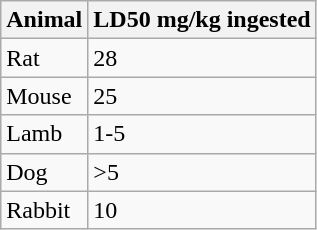<table class="wikitable">
<tr>
<th>Animal</th>
<th>LD50 mg/kg ingested</th>
</tr>
<tr>
<td>Rat</td>
<td>28</td>
</tr>
<tr>
<td>Mouse</td>
<td>25</td>
</tr>
<tr>
<td>Lamb</td>
<td>1-5</td>
</tr>
<tr>
<td>Dog</td>
<td>>5</td>
</tr>
<tr>
<td>Rabbit</td>
<td>10</td>
</tr>
</table>
